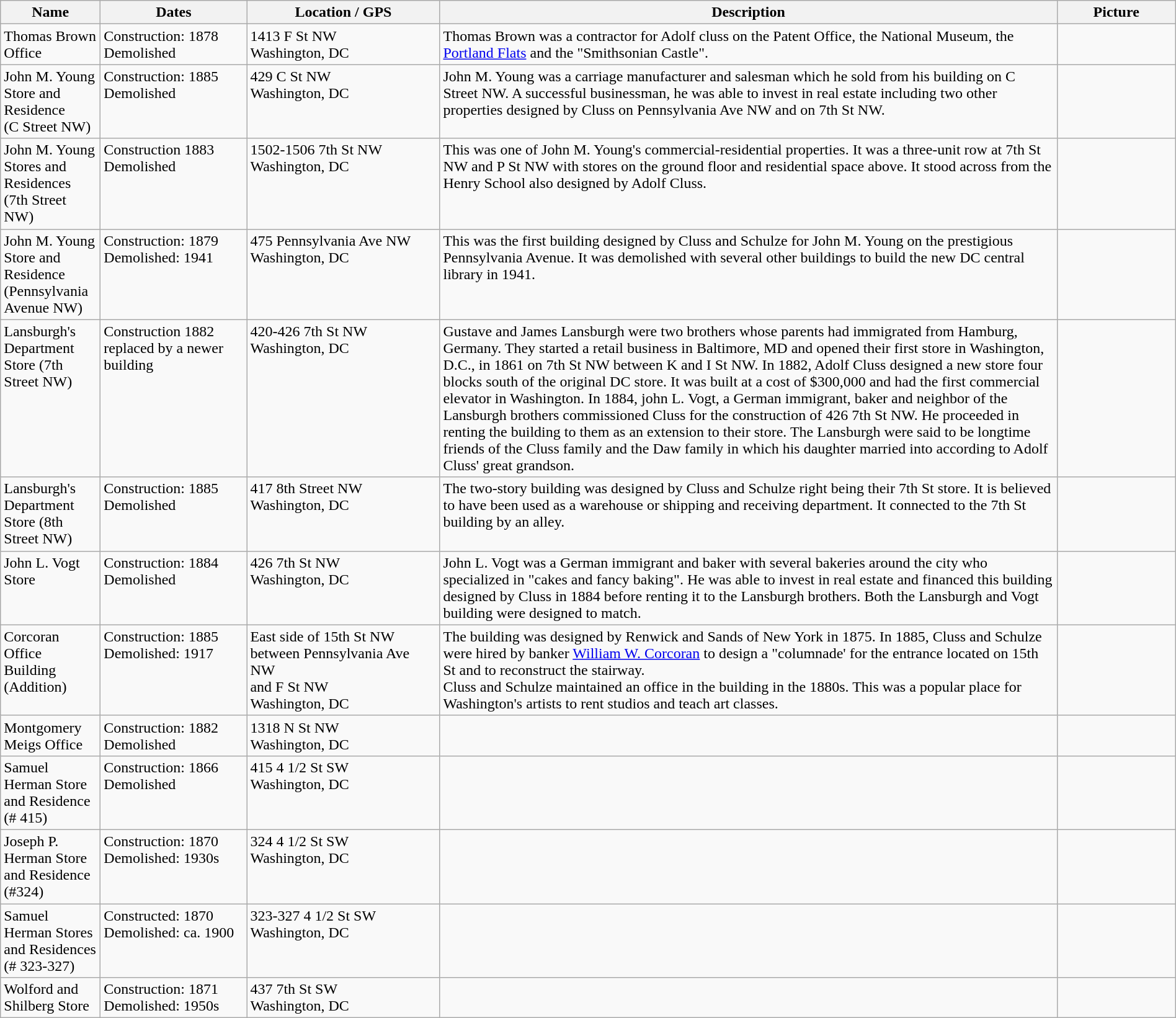<table class="wikitable sortable" style="width: 100%">
<tr>
<th style="width: 100px;">Name</th>
<th style="width: 150px;">Dates</th>
<th style="width: 200px;">Location / GPS</th>
<th>Description</th>
<th style="width: 120px;">Picture</th>
</tr>
<tr style="vertical-align: top;">
<td>Thomas Brown Office</td>
<td>Construction: 1878<br> Demolished</td>
<td>1413 F St NW<br> Washington, DC<br></td>
<td>Thomas Brown was a contractor for Adolf cluss on the Patent Office, the National Museum, the <a href='#'>Portland Flats</a> and the "Smithsonian Castle".</td>
<td></td>
</tr>
<tr style="vertical-align: top;">
<td>John M. Young Store and Residence<br> (C Street NW)</td>
<td>Construction: 1885<br> Demolished</td>
<td>429 C St NW<br> Washington, DC<br></td>
<td>John M. Young was a carriage manufacturer and salesman which he sold from his building on C Street NW. A successful businessman, he was able to invest in real estate including two other properties designed by Cluss on Pennsylvania Ave NW and on 7th St NW.</td>
<td></td>
</tr>
<tr style="vertical-align: top;">
<td>John M. Young Stores and Residences<br> (7th Street NW)</td>
<td>Construction 1883<br> Demolished</td>
<td>1502-1506 7th St NW<br> Washington, DC<br></td>
<td>This was one of John M. Young's commercial-residential properties. It was a three-unit row at 7th St NW and P St NW with stores on the ground floor and residential space above. It stood across from the Henry School also designed by Adolf Cluss.</td>
<td></td>
</tr>
<tr style="vertical-align: top;">
<td>John M. Young Store and Residence<br> (Pennsylvania Avenue NW)</td>
<td>Construction: 1879<br> Demolished: 1941</td>
<td>475 Pennsylvania Ave NW<br> Washington, DC<br></td>
<td>This was the first building designed by Cluss and Schulze for John M. Young on the prestigious Pennsylvania Avenue. It was demolished with several other buildings to build the new DC central library in 1941.</td>
<td></td>
</tr>
<tr style="vertical-align: top;">
<td>Lansburgh's Department Store (7th Street NW)</td>
<td>Construction 1882<br> replaced by a newer building</td>
<td>420-426 7th St NW<br> Washington, DC<br></td>
<td>Gustave and James Lansburgh were two brothers whose parents had immigrated from Hamburg, Germany. They started a retail business in Baltimore, MD and opened their first store in Washington, D.C., in 1861 on 7th St NW between K and I St NW. In 1882, Adolf Cluss designed a new store four blocks south of the original DC store. It was built at a cost of $300,000 and had the first commercial elevator in Washington. In 1884, john L. Vogt, a German immigrant, baker and neighbor of the Lansburgh brothers commissioned Cluss for the construction of 426 7th St NW. He proceeded in renting the building to them as an extension to their store. The Lansburgh were said to be longtime friends of the Cluss family and the Daw family in which his daughter married into according to Adolf Cluss' great grandson.</td>
<td></td>
</tr>
<tr style="vertical-align: top;">
<td>Lansburgh's Department Store (8th Street NW)</td>
<td>Construction: 1885<br> Demolished</td>
<td>417 8th Street NW<br> Washington, DC<br></td>
<td>The two-story building was designed by Cluss and Schulze right being their 7th St store. It is believed to have been used as a warehouse or shipping and receiving department. It connected to the 7th St building by an alley.</td>
<td></td>
</tr>
<tr style="vertical-align: top;">
<td>John L. Vogt Store</td>
<td>Construction: 1884<br> Demolished</td>
<td>426 7th St NW<br> Washington, DC<br></td>
<td>John L. Vogt was a German immigrant and baker with several bakeries around the city who specialized in "cakes and fancy baking". He was able to invest in real estate and financed this building designed by Cluss in 1884 before renting it to the Lansburgh brothers. Both the Lansburgh and Vogt building were designed to match.</td>
<td></td>
</tr>
<tr style="vertical-align: top;">
<td>Corcoran Office Building (Addition)</td>
<td>Construction: 1885<br> Demolished: 1917</td>
<td>East side of 15th St NW<br>between Pennsylvania Ave NW<br> and F St NW<br> Washington, DC<br></td>
<td>The building was designed by Renwick and Sands of New York in 1875. In 1885, Cluss and Schulze were hired by banker <a href='#'>William W. Corcoran</a> to design a "columnade' for the entrance located on 15th St and to reconstruct the stairway.<br>Cluss and Schulze maintained an office in the building in the 1880s. This was a popular place for Washington's artists to rent studios and teach art classes.</td>
<td></td>
</tr>
<tr style="vertical-align: top;">
<td>Montgomery Meigs Office</td>
<td>Construction: 1882<br> Demolished</td>
<td>1318 N St NW<br> Washington, DC</td>
<td></td>
<td></td>
</tr>
<tr style="vertical-align: top;">
<td>Samuel Herman Store and Residence (# 415)</td>
<td>Construction: 1866<br> Demolished</td>
<td>415 4 1/2 St SW<br> Washington, DC</td>
<td></td>
<td></td>
</tr>
<tr style="vertical-align: top;">
<td>Joseph P. Herman Store and Residence (#324)</td>
<td>Construction: 1870<br> Demolished: 1930s</td>
<td>324 4 1/2 St SW<br> Washington, DC</td>
<td></td>
<td></td>
</tr>
<tr style="vertical-align: top;">
<td>Samuel Herman Stores and Residences (# 323-327)</td>
<td>Constructed: 1870<br> Demolished: ca. 1900</td>
<td>323-327 4 1/2 St SW<br> Washington, DC</td>
<td></td>
<td></td>
</tr>
<tr style="vertical-align: top;">
<td>Wolford and Shilberg Store</td>
<td>Construction: 1871<br> Demolished: 1950s</td>
<td>437 7th St SW<br> Washington, DC</td>
<td></td>
</tr>
</table>
